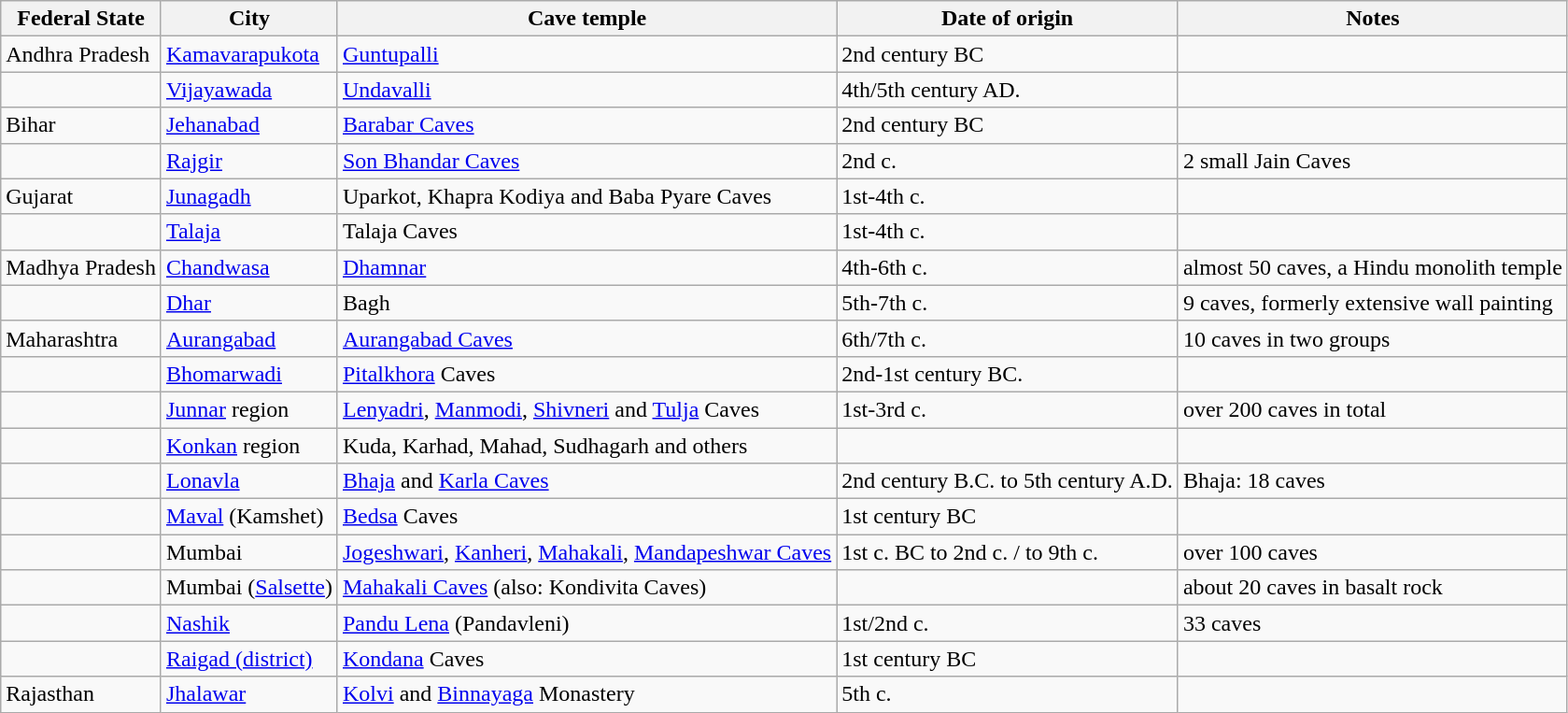<table class="wikitable sortable">
<tr>
<th>Federal State</th>
<th>City</th>
<th>Cave temple</th>
<th>Date of origin</th>
<th>Notes</th>
</tr>
<tr>
<td>Andhra Pradesh</td>
<td><a href='#'>Kamavarapukota</a></td>
<td><a href='#'>Guntupalli</a></td>
<td>2nd century BC</td>
<td></td>
</tr>
<tr>
<td></td>
<td><a href='#'>Vijayawada</a></td>
<td><a href='#'>Undavalli</a></td>
<td>4th/5th century AD.</td>
<td></td>
</tr>
<tr>
<td>Bihar</td>
<td><a href='#'>Jehanabad</a></td>
<td><a href='#'>Barabar Caves</a></td>
<td>2nd century BC</td>
<td></td>
</tr>
<tr>
<td></td>
<td><a href='#'>Rajgir</a></td>
<td><a href='#'>Son Bhandar Caves</a></td>
<td>2nd c.</td>
<td>2 small Jain Caves</td>
</tr>
<tr>
<td>Gujarat</td>
<td><a href='#'>Junagadh</a></td>
<td>Uparkot, Khapra Kodiya and Baba Pyare Caves</td>
<td>1st-4th c.</td>
<td></td>
</tr>
<tr>
<td></td>
<td><a href='#'>Talaja</a></td>
<td>Talaja Caves</td>
<td>1st-4th c.</td>
<td></td>
</tr>
<tr>
<td>Madhya Pradesh</td>
<td><a href='#'>Chandwasa</a></td>
<td><a href='#'>Dhamnar</a></td>
<td>4th-6th c.</td>
<td>almost 50 caves, a Hindu monolith temple</td>
</tr>
<tr>
<td></td>
<td><a href='#'>Dhar</a></td>
<td>Bagh</td>
<td>5th-7th c.</td>
<td>9 caves, formerly extensive wall painting</td>
</tr>
<tr>
<td>Maharashtra</td>
<td><a href='#'>Aurangabad</a></td>
<td><a href='#'>Aurangabad Caves</a></td>
<td>6th/7th c.</td>
<td>10 caves in two groups</td>
</tr>
<tr>
<td></td>
<td><a href='#'>Bhomarwadi</a></td>
<td><a href='#'>Pitalkhora</a> Caves</td>
<td>2nd-1st century BC.</td>
<td></td>
</tr>
<tr>
<td></td>
<td><a href='#'>Junnar</a> region</td>
<td><a href='#'>Lenyadri</a>, <a href='#'>Manmodi</a>, <a href='#'>Shivneri</a> and <a href='#'>Tulja</a> Caves</td>
<td>1st-3rd c.</td>
<td>over 200 caves in total</td>
</tr>
<tr>
<td></td>
<td><a href='#'>Konkan</a> region</td>
<td>Kuda, Karhad, Mahad, Sudhagarh and others</td>
<td></td>
<td></td>
</tr>
<tr>
<td></td>
<td><a href='#'>Lonavla</a></td>
<td><a href='#'>Bhaja</a> and <a href='#'>Karla Caves</a></td>
<td>2nd century B.C. to 5th century A.D.</td>
<td>Bhaja: 18 caves</td>
</tr>
<tr>
<td></td>
<td><a href='#'>Maval</a> (Kamshet)</td>
<td><a href='#'>Bedsa</a> Caves</td>
<td>1st century BC</td>
<td></td>
</tr>
<tr>
<td></td>
<td>Mumbai</td>
<td><a href='#'>Jogeshwari</a>, <a href='#'>Kanheri</a>, <a href='#'>Mahakali</a>, <a href='#'>Mandapeshwar Caves</a></td>
<td>1st c. BC to 2nd c. / to 9th c.</td>
<td>over 100 caves</td>
</tr>
<tr>
<td></td>
<td>Mumbai (<a href='#'>Salsette</a>)</td>
<td><a href='#'>Mahakali Caves</a> (also: Kondivita Caves)</td>
<td></td>
<td>about 20 caves in basalt rock</td>
</tr>
<tr>
<td></td>
<td><a href='#'>Nashik</a></td>
<td><a href='#'>Pandu Lena</a> (Pandavleni)</td>
<td>1st/2nd c.</td>
<td>33 caves</td>
</tr>
<tr>
<td></td>
<td><a href='#'>Raigad (district)</a></td>
<td><a href='#'>Kondana</a> Caves</td>
<td>1st century BC</td>
<td></td>
</tr>
<tr>
<td>Rajasthan</td>
<td><a href='#'>Jhalawar</a></td>
<td><a href='#'>Kolvi</a> and <a href='#'>Binnayaga</a> Monastery</td>
<td>5th c.</td>
<td></td>
</tr>
</table>
